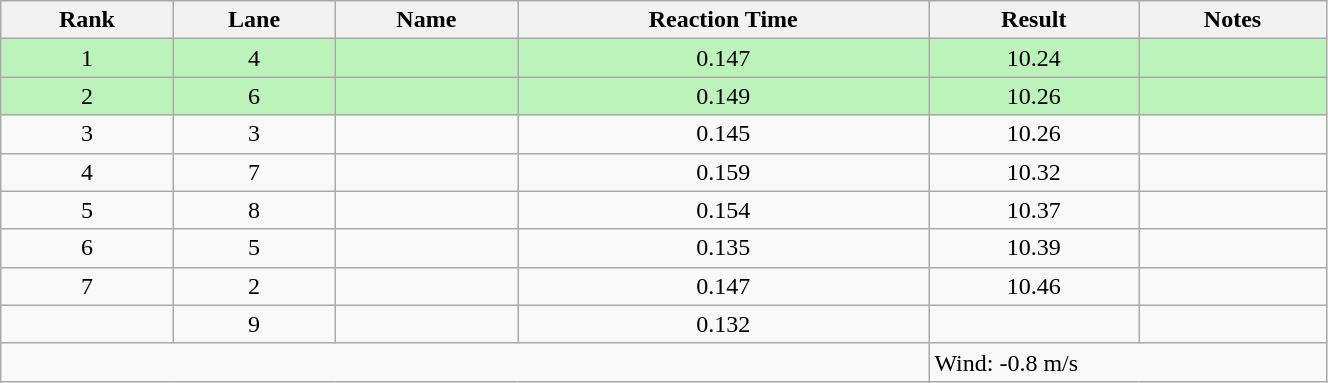<table class="wikitable sortable" style="text-align:center;width: 70%">
<tr>
<th>Rank</th>
<th>Lane</th>
<th>Name</th>
<th>Reaction Time</th>
<th>Result</th>
<th>Notes</th>
</tr>
<tr bgcolor=bbf3bb>
<td>1</td>
<td>4</td>
<td align="left"></td>
<td>0.147</td>
<td>10.24</td>
<td></td>
</tr>
<tr bgcolor=bbf3bb>
<td>2</td>
<td>6</td>
<td align="left"></td>
<td>0.149</td>
<td>10.26</td>
<td></td>
</tr>
<tr>
<td>3</td>
<td>3</td>
<td align="left"></td>
<td>0.145</td>
<td>10.26</td>
<td></td>
</tr>
<tr>
<td>4</td>
<td>7</td>
<td align="left"></td>
<td>0.159</td>
<td>10.32</td>
<td></td>
</tr>
<tr>
<td>5</td>
<td>8</td>
<td align="left"></td>
<td>0.154</td>
<td>10.37</td>
<td></td>
</tr>
<tr>
<td>6</td>
<td>5</td>
<td align="left"></td>
<td>0.135</td>
<td>10.39</td>
<td></td>
</tr>
<tr>
<td>7</td>
<td>2</td>
<td align="left"></td>
<td>0.147</td>
<td>10.46</td>
<td></td>
</tr>
<tr>
<td></td>
<td>9</td>
<td align="left"></td>
<td>0.132</td>
<td></td>
<td></td>
</tr>
<tr class="sortbottom">
<td colspan=4></td>
<td colspan="2" style="text-align:left;">Wind: -0.8 m/s</td>
</tr>
</table>
